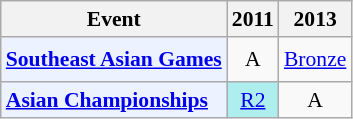<table style='font-size: 90%; text-align:center;' class='wikitable'>
<tr>
<th>Event</th>
<th>2011</th>
<th>2013</th>
</tr>
<tr style="height: 30px;">
<td bgcolor="#ECF2FF"; align="left"><strong><a href='#'>Southeast Asian Games</a></strong></td>
<td>A</td>
<td> <a href='#'>Bronze</a></td>
</tr>
<tr>
<td bgcolor="#ECF2FF"; align="left"><strong><a href='#'>Asian Championships</a></strong></td>
<td bgcolor=AFEEEE><a href='#'>R2</a></td>
<td>A</td>
</tr>
</table>
